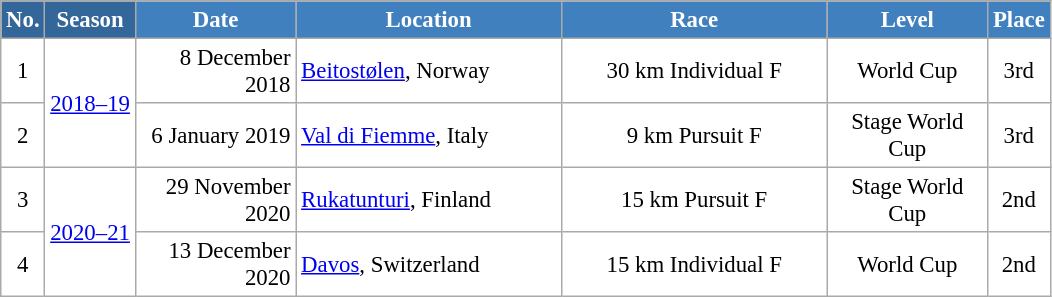<table class="wikitable sortable" style="font-size:95%; text-align:center; border:grey solid 1px; border-collapse:collapse; background:#ffffff;">
<tr style="background:#efefef;">
<th style="background-color:#369; color:white;">No.</th>
<th style="background-color:#369; color:white;">Season</th>
<th style="background-color:#4180be; color:white; width:100px;">Date</th>
<th style="background-color:#4180be; color:white; width:170px;">Location</th>
<th style="background-color:#4180be; color:white; width:170px;">Race</th>
<th style="background-color:#4180be; color:white; width:100px;">Level</th>
<th style="background-color:#4180be; color:white;">Place</th>
</tr>
<tr>
<td align=center>1</td>
<td rowspan=2 align=center><a href='#'>2018–19</a></td>
<td align=right>8 December 2018</td>
<td align=left> <a href='#'>Beitostølen</a>, Norway</td>
<td>30 km Individual F</td>
<td>World Cup</td>
<td>3rd</td>
</tr>
<tr>
<td align=center>2</td>
<td align=right>6 January 2019</td>
<td align=left> <a href='#'>Val di Fiemme</a>, Italy</td>
<td>9 km Pursuit F</td>
<td>Stage World Cup</td>
<td>3rd</td>
</tr>
<tr>
<td align=center>3</td>
<td rowspan=2 align=center><a href='#'>2020–21</a></td>
<td align=right>29 November 2020</td>
<td align=left> <a href='#'>Rukatunturi</a>, Finland</td>
<td>15 km Pursuit F</td>
<td>Stage World Cup</td>
<td>2nd</td>
</tr>
<tr>
<td align=center>4</td>
<td align=right>13 December 2020</td>
<td align=left> <a href='#'>Davos</a>, Switzerland</td>
<td>15 km Individual F</td>
<td>World Cup</td>
<td>2nd</td>
</tr>
</table>
